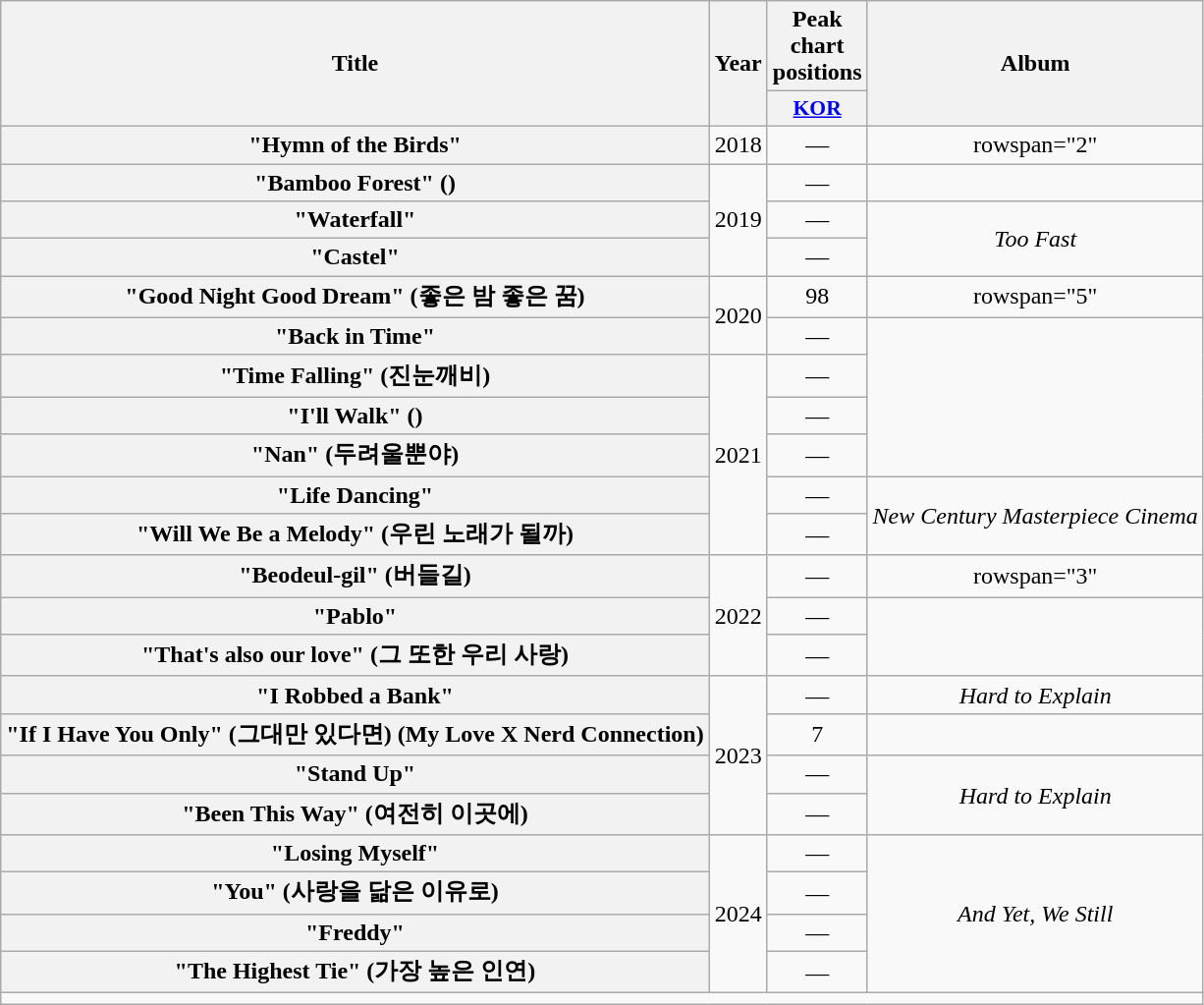<table class="wikitable plainrowheaders" style="text-align:center;">
<tr>
<th rowspan="2" scope="col">Title</th>
<th rowspan="2" scope="col">Year</th>
<th scope="col" colspan="1">Peak chart positions</th>
<th rowspan="2">Album</th>
</tr>
<tr>
<th scope="col" style="width:2.5em;font-size:90%;"><a href='#'>KOR</a><br></th>
</tr>
<tr>
<th scope="row">"Hymn of the Birds"</th>
<td>2018</td>
<td>—</td>
<td>rowspan="2" </td>
</tr>
<tr>
<th scope="row">"Bamboo Forest" ()</th>
<td rowspan="3">2019</td>
<td>—</td>
</tr>
<tr>
<th scope="row">"Waterfall"</th>
<td>—</td>
<td rowspan="2"><em>Too Fast</em></td>
</tr>
<tr>
<th scope="row">"Castel"</th>
<td>—</td>
</tr>
<tr>
<th scope="row">"Good Night Good Dream" (좋은 밤 좋은 꿈)</th>
<td rowspan="2">2020</td>
<td>98</td>
<td>rowspan="5" </td>
</tr>
<tr>
<th scope="row">"Back in Time"</th>
<td>—</td>
</tr>
<tr>
<th scope="row">"Time Falling" (진눈깨비)</th>
<td rowspan="5">2021</td>
<td>—</td>
</tr>
<tr>
<th scope="row">"I'll Walk" ()</th>
<td>—</td>
</tr>
<tr>
<th scope="row">"Nan" (두려울뿐야)</th>
<td>—</td>
</tr>
<tr>
<th scope="row">"Life Dancing"</th>
<td>—</td>
<td rowspan="2"><em>New Century Masterpiece Cinema</em></td>
</tr>
<tr>
<th scope="row">"Will We Be a Melody" (우린 노래가 될까)</th>
<td>—</td>
</tr>
<tr>
<th scope="row">"Beodeul-gil" (버들길)</th>
<td rowspan="3">2022</td>
<td>—</td>
<td>rowspan="3" </td>
</tr>
<tr>
<th scope="row">"Pablo"</th>
<td>—</td>
</tr>
<tr>
<th scope="row">"That's also our love" (그 또한 우리 사랑)</th>
<td>—</td>
</tr>
<tr>
<th scope="row">"I Robbed a Bank"</th>
<td rowspan="4">2023</td>
<td>—</td>
<td><em>Hard to Explain</em></td>
</tr>
<tr>
<th scope="row">"If I Have You Only" (그대만 있다면) (My Love X Nerd Connection)</th>
<td>7</td>
<td></td>
</tr>
<tr>
<th scope="row">"Stand Up"</th>
<td>—</td>
<td rowspan="2"><em>Hard to Explain</em></td>
</tr>
<tr>
<th scope="row">"Been This Way" (여전히 이곳에)</th>
<td>—</td>
</tr>
<tr>
<th scope="row">"Losing Myself"</th>
<td rowspan="4">2024</td>
<td>—</td>
<td rowspan="4"><em>And Yet, We Still</em></td>
</tr>
<tr>
<th scope="row">"You" (사랑을 닮은 이유로)</th>
<td>—</td>
</tr>
<tr>
<th scope="row">"Freddy"</th>
<td>—</td>
</tr>
<tr>
<th scope="row">"The Highest Tie" (가장 높은 인연)</th>
<td>—</td>
</tr>
<tr>
<td colspan="4"></td>
</tr>
</table>
